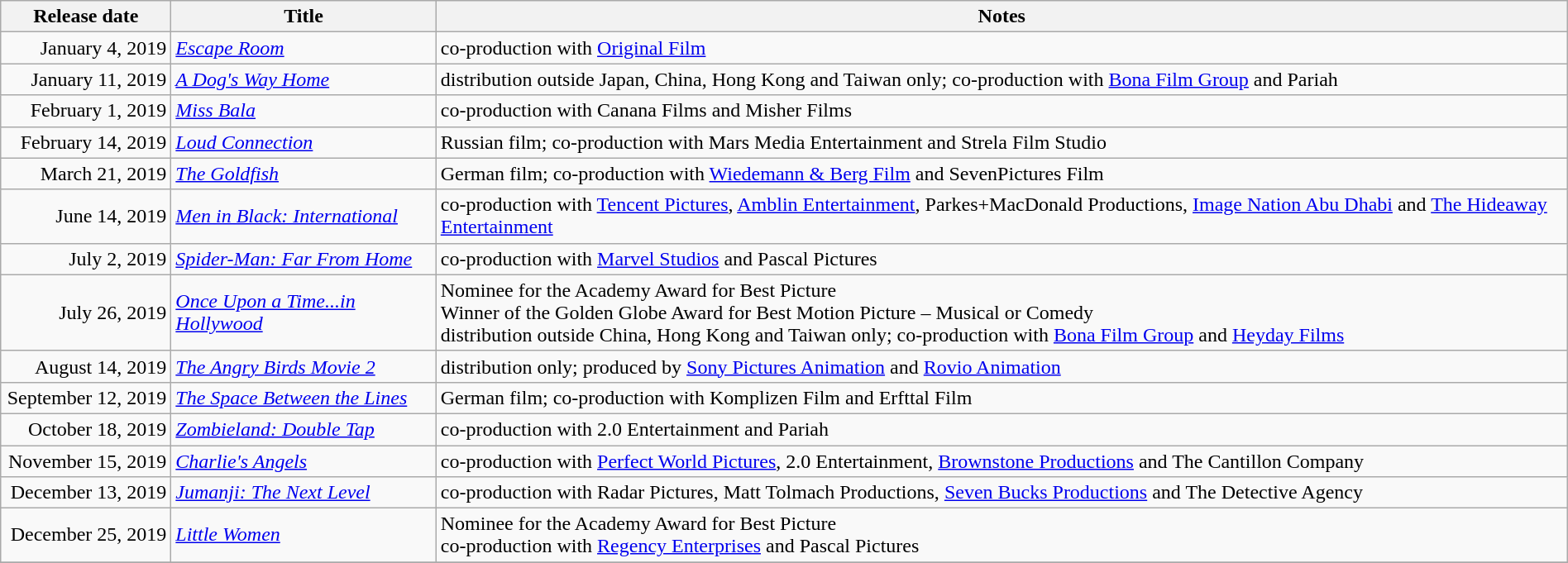<table class="wikitable sortable" style="width:100%;">
<tr>
<th scope="col" style="width:130px;">Release date</th>
<th>Title</th>
<th>Notes</th>
</tr>
<tr>
<td style="text-align:right;">January 4, 2019</td>
<td><em><a href='#'>Escape Room</a></em></td>
<td>co-production with <a href='#'>Original Film</a></td>
</tr>
<tr>
<td style="text-align:right;">January 11, 2019</td>
<td><em><a href='#'>A Dog's Way Home</a></em></td>
<td>distribution outside Japan, China, Hong Kong and Taiwan only; co-production with <a href='#'>Bona Film Group</a> and Pariah</td>
</tr>
<tr>
<td style="text-align:right;">February 1, 2019</td>
<td><em><a href='#'>Miss Bala</a></em></td>
<td>co-production with Canana Films and Misher Films </td>
</tr>
<tr>
<td style="text-align:right;">February 14, 2019</td>
<td><em><a href='#'>Loud Connection</a></em></td>
<td>Russian film; co-production with Mars Media Entertainment and Strela Film Studio</td>
</tr>
<tr>
<td style="text-align:right;">March 21, 2019</td>
<td><em><a href='#'>The Goldfish</a></em></td>
<td>German film; co-production with <a href='#'>Wiedemann & Berg Film</a> and SevenPictures Film</td>
</tr>
<tr>
<td style="text-align:right;">June 14, 2019</td>
<td><em><a href='#'>Men in Black: International</a></em></td>
<td>co-production with <a href='#'>Tencent Pictures</a>, <a href='#'>Amblin Entertainment</a>, Parkes+MacDonald Productions, <a href='#'>Image Nation Abu Dhabi</a> and <a href='#'>The Hideaway Entertainment</a></td>
</tr>
<tr>
<td style="text-align:right;">July 2, 2019</td>
<td><em><a href='#'>Spider-Man: Far From Home</a></em></td>
<td>co-production with <a href='#'>Marvel Studios</a> and Pascal Pictures</td>
</tr>
<tr>
<td style="text-align:right;">July 26, 2019</td>
<td><em><a href='#'>Once Upon a Time...in Hollywood</a></em></td>
<td>Nominee for the Academy Award for Best Picture<br>Winner of the Golden Globe Award for Best Motion Picture – Musical or Comedy<br>distribution outside China, Hong Kong and Taiwan only; co-production with <a href='#'>Bona Film Group</a> and <a href='#'>Heyday Films</a></td>
</tr>
<tr>
<td style="text-align:right;">August 14, 2019</td>
<td><em><a href='#'>The Angry Birds Movie 2</a></em></td>
<td>distribution only; produced by <a href='#'>Sony Pictures Animation</a> and <a href='#'>Rovio Animation</a></td>
</tr>
<tr>
<td style="text-align:right;">September 12, 2019</td>
<td><em><a href='#'>The Space Between the Lines</a></em></td>
<td>German film; co-production with Komplizen Film and Erfttal Film</td>
</tr>
<tr>
<td style="text-align:right;">October 18, 2019</td>
<td><em><a href='#'>Zombieland: Double Tap</a></em></td>
<td>co-production with 2.0 Entertainment and Pariah</td>
</tr>
<tr>
<td style="text-align:right;">November 15, 2019</td>
<td><em><a href='#'>Charlie's Angels</a></em></td>
<td>co-production with <a href='#'>Perfect World Pictures</a>, 2.0 Entertainment, <a href='#'>Brownstone Productions</a> and The Cantillon Company</td>
</tr>
<tr>
<td style="text-align:right;">December 13, 2019</td>
<td><em><a href='#'>Jumanji: The Next Level</a></em></td>
<td>co-production with Radar Pictures, Matt Tolmach Productions, <a href='#'>Seven Bucks Productions</a> and The Detective Agency</td>
</tr>
<tr>
<td style="text-align:right;">December 25, 2019</td>
<td><em><a href='#'>Little Women</a></em></td>
<td>Nominee for the Academy Award for Best Picture<br>co-production with <a href='#'>Regency Enterprises</a> and Pascal Pictures</td>
</tr>
<tr>
</tr>
</table>
